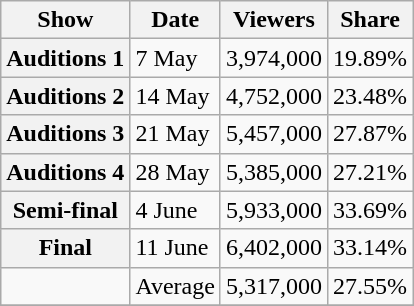<table class="wikitable">
<tr>
<th>Show</th>
<th>Date</th>
<th>Viewers</th>
<th>Share</th>
</tr>
<tr>
<th scope="row">Auditions 1</th>
<td>7 May</td>
<td>3,974,000</td>
<td>19.89%</td>
</tr>
<tr>
<th scope="row">Auditions 2</th>
<td>14 May</td>
<td>4,752,000</td>
<td>23.48%</td>
</tr>
<tr>
<th scope="row">Auditions 3</th>
<td>21 May</td>
<td>5,457,000</td>
<td>27.87%</td>
</tr>
<tr>
<th scope="row">Auditions 4</th>
<td>28 May</td>
<td>5,385,000</td>
<td>27.21%</td>
</tr>
<tr>
<th>Semi-final</th>
<td>4 June</td>
<td>5,933,000</td>
<td>33.69%</td>
</tr>
<tr>
<th>Final</th>
<td>11 June</td>
<td>6,402,000</td>
<td>33.14%</td>
</tr>
<tr>
<td></td>
<td>Average</td>
<td>5,317,000</td>
<td>27.55%</td>
</tr>
<tr>
</tr>
</table>
